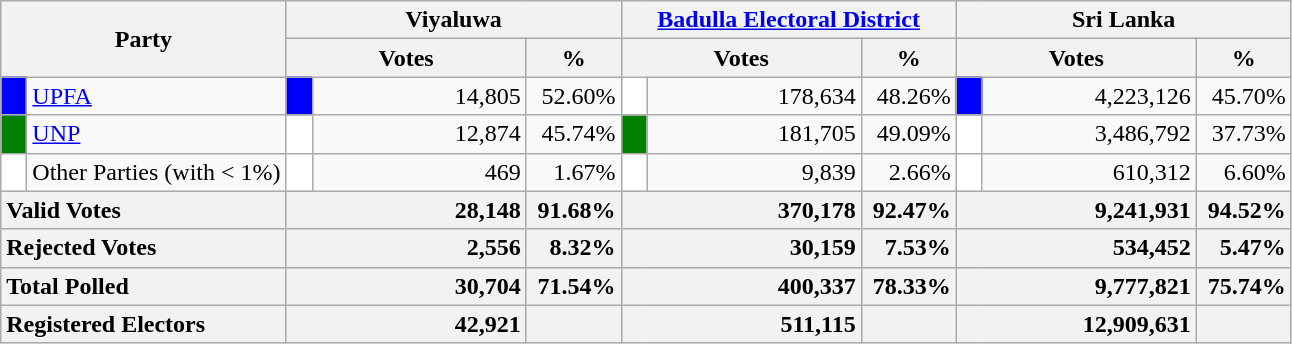<table class="wikitable">
<tr>
<th colspan="2" width="144px"rowspan="2">Party</th>
<th colspan="3" width="216px">Viyaluwa</th>
<th colspan="3" width="216px"><a href='#'>Badulla Electoral District</a></th>
<th colspan="3" width="216px">Sri Lanka</th>
</tr>
<tr>
<th colspan="2" width="144px">Votes</th>
<th>%</th>
<th colspan="2" width="144px">Votes</th>
<th>%</th>
<th colspan="2" width="144px">Votes</th>
<th>%</th>
</tr>
<tr>
<td style="background-color:blue;" width="10px"></td>
<td style="text-align:left;"><a href='#'>UPFA</a></td>
<td style="background-color:blue;" width="10px"></td>
<td style="text-align:right;">14,805</td>
<td style="text-align:right;">52.60%</td>
<td style="background-color:white;" width="10px"></td>
<td style="text-align:right;">178,634</td>
<td style="text-align:right;">48.26%</td>
<td style="background-color:blue;" width="10px"></td>
<td style="text-align:right;">4,223,126</td>
<td style="text-align:right;">45.70%</td>
</tr>
<tr>
<td style="background-color:green;" width="10px"></td>
<td style="text-align:left;"><a href='#'>UNP</a></td>
<td style="background-color:white;" width="10px"></td>
<td style="text-align:right;">12,874</td>
<td style="text-align:right;">45.74%</td>
<td style="background-color:green;" width="10px"></td>
<td style="text-align:right;">181,705</td>
<td style="text-align:right;">49.09%</td>
<td style="background-color:white;" width="10px"></td>
<td style="text-align:right;">3,486,792</td>
<td style="text-align:right;">37.73%</td>
</tr>
<tr>
<td style="background-color:white;" width="10px"></td>
<td style="text-align:left;">Other Parties (with < 1%)</td>
<td style="background-color:white;" width="10px"></td>
<td style="text-align:right;">469</td>
<td style="text-align:right;">1.67%</td>
<td style="background-color:white;" width="10px"></td>
<td style="text-align:right;">9,839</td>
<td style="text-align:right;">2.66%</td>
<td style="background-color:white;" width="10px"></td>
<td style="text-align:right;">610,312</td>
<td style="text-align:right;">6.60%</td>
</tr>
<tr>
<th colspan="2" width="144px"style="text-align:left;">Valid Votes</th>
<th style="text-align:right;"colspan="2" width="144px">28,148</th>
<th style="text-align:right;">91.68%</th>
<th style="text-align:right;"colspan="2" width="144px">370,178</th>
<th style="text-align:right;">92.47%</th>
<th style="text-align:right;"colspan="2" width="144px">9,241,931</th>
<th style="text-align:right;">94.52%</th>
</tr>
<tr>
<th colspan="2" width="144px"style="text-align:left;">Rejected Votes</th>
<th style="text-align:right;"colspan="2" width="144px">2,556</th>
<th style="text-align:right;">8.32%</th>
<th style="text-align:right;"colspan="2" width="144px">30,159</th>
<th style="text-align:right;">7.53%</th>
<th style="text-align:right;"colspan="2" width="144px">534,452</th>
<th style="text-align:right;">5.47%</th>
</tr>
<tr>
<th colspan="2" width="144px"style="text-align:left;">Total Polled</th>
<th style="text-align:right;"colspan="2" width="144px">30,704</th>
<th style="text-align:right;">71.54%</th>
<th style="text-align:right;"colspan="2" width="144px">400,337</th>
<th style="text-align:right;">78.33%</th>
<th style="text-align:right;"colspan="2" width="144px">9,777,821</th>
<th style="text-align:right;">75.74%</th>
</tr>
<tr>
<th colspan="2" width="144px"style="text-align:left;">Registered Electors</th>
<th style="text-align:right;"colspan="2" width="144px">42,921</th>
<th></th>
<th style="text-align:right;"colspan="2" width="144px">511,115</th>
<th></th>
<th style="text-align:right;"colspan="2" width="144px">12,909,631</th>
<th></th>
</tr>
</table>
